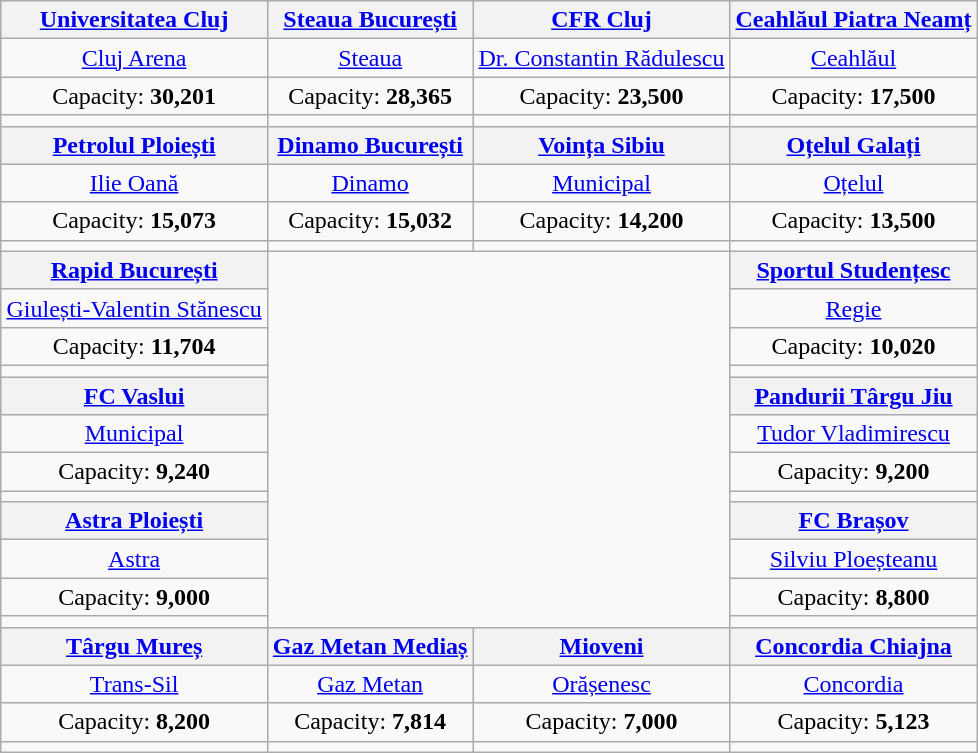<table class="wikitable" style="text-align:center;margin:0.5em auto;">
<tr>
<th><a href='#'>Universitatea Cluj</a></th>
<th><a href='#'>Steaua București</a></th>
<th><a href='#'>CFR Cluj</a></th>
<th><a href='#'>Ceahlăul Piatra Neamț</a></th>
</tr>
<tr>
<td><a href='#'>Cluj Arena</a></td>
<td><a href='#'>Steaua</a></td>
<td><a href='#'>Dr. Constantin Rădulescu</a></td>
<td><a href='#'>Ceahlăul</a></td>
</tr>
<tr>
<td>Capacity: <strong>30,201</strong></td>
<td>Capacity: <strong>28,365</strong></td>
<td>Capacity: <strong>23,500</strong></td>
<td>Capacity: <strong>17,500</strong></td>
</tr>
<tr>
<td></td>
<td></td>
<td></td>
<td></td>
</tr>
<tr>
<th><a href='#'>Petrolul Ploiești</a></th>
<th><a href='#'>Dinamo București</a></th>
<th><a href='#'>Voința Sibiu</a></th>
<th><a href='#'>Oțelul Galați</a></th>
</tr>
<tr>
<td><a href='#'>Ilie Oană</a></td>
<td><a href='#'>Dinamo</a></td>
<td><a href='#'>Municipal</a></td>
<td><a href='#'>Oțelul</a></td>
</tr>
<tr>
<td>Capacity: <strong>15,073</strong></td>
<td>Capacity: <strong>15,032</strong></td>
<td>Capacity: <strong>14,200</strong></td>
<td>Capacity: <strong>13,500</strong></td>
</tr>
<tr>
<td></td>
<td></td>
<td></td>
<td></td>
</tr>
<tr>
<th><a href='#'>Rapid București</a></th>
<td colspan="2" rowspan="12"><br>
</td>
<th><a href='#'>Sportul Studențesc</a></th>
</tr>
<tr>
<td><a href='#'>Giulești-Valentin Stănescu</a></td>
<td><a href='#'>Regie</a></td>
</tr>
<tr>
<td>Capacity: <strong>11,704</strong></td>
<td>Capacity: <strong>10,020</strong></td>
</tr>
<tr>
<td></td>
<td></td>
</tr>
<tr>
<th><a href='#'>FC Vaslui</a></th>
<th><a href='#'>Pandurii Târgu Jiu</a></th>
</tr>
<tr>
<td><a href='#'>Municipal</a></td>
<td><a href='#'>Tudor Vladimirescu</a></td>
</tr>
<tr>
<td>Capacity: <strong>9,240</strong></td>
<td>Capacity: <strong>9,200</strong></td>
</tr>
<tr>
<td></td>
<td></td>
</tr>
<tr>
<th><a href='#'>Astra Ploiești</a></th>
<th><a href='#'>FC Brașov</a></th>
</tr>
<tr>
<td><a href='#'>Astra</a></td>
<td><a href='#'>Silviu Ploeșteanu</a></td>
</tr>
<tr>
<td>Capacity: <strong>9,000</strong></td>
<td>Capacity: <strong>8,800</strong></td>
</tr>
<tr>
<td></td>
<td></td>
</tr>
<tr>
<th><a href='#'>Târgu Mureș</a></th>
<th><a href='#'>Gaz Metan Mediaș</a></th>
<th><a href='#'>Mioveni</a></th>
<th><a href='#'>Concordia Chiajna</a></th>
</tr>
<tr>
<td><a href='#'>Trans-Sil</a></td>
<td><a href='#'>Gaz Metan</a></td>
<td><a href='#'>Orășenesc</a></td>
<td><a href='#'>Concordia</a></td>
</tr>
<tr>
<td>Capacity: <strong>8,200</strong></td>
<td>Capacity: <strong>7,814</strong></td>
<td>Capacity: <strong>7,000</strong></td>
<td>Capacity: <strong>5,123</strong></td>
</tr>
<tr>
<td></td>
<td></td>
<td></td>
<td></td>
</tr>
</table>
